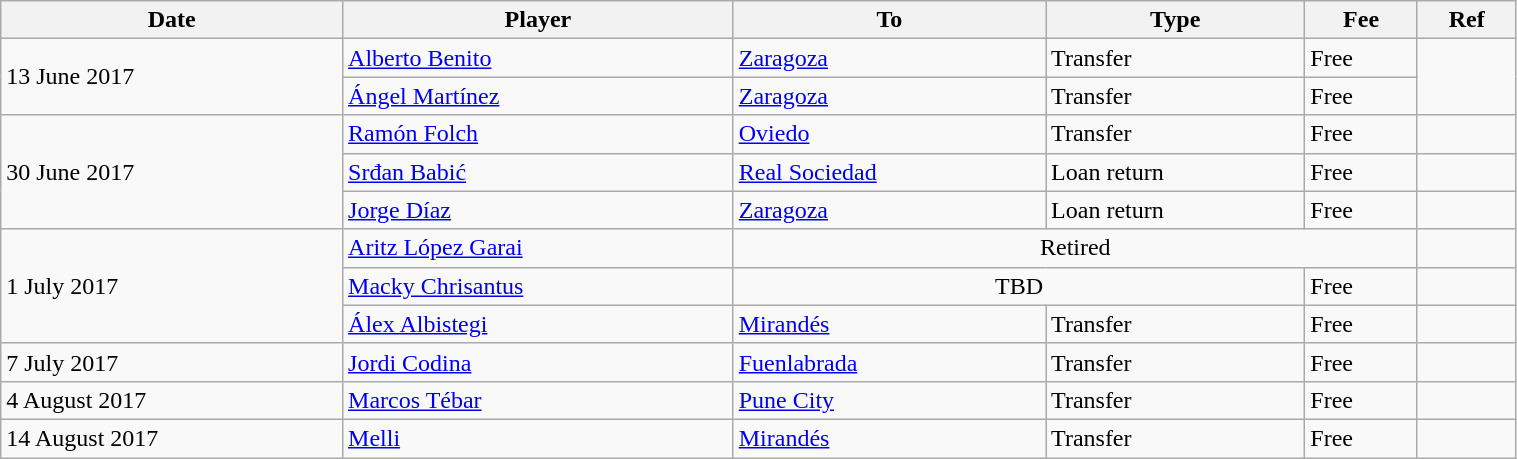<table class="wikitable" style="width:80%;">
<tr>
<th>Date</th>
<th>Player</th>
<th>To</th>
<th>Type</th>
<th>Fee</th>
<th>Ref</th>
</tr>
<tr>
<td rowspan="2">13 June 2017</td>
<td> <a href='#'>Alberto Benito</a></td>
<td> <a href='#'>Zaragoza</a></td>
<td>Transfer</td>
<td>Free</td>
<td rowspan="2"></td>
</tr>
<tr>
<td> <a href='#'>Ángel Martínez</a></td>
<td> <a href='#'>Zaragoza</a></td>
<td>Transfer</td>
<td>Free</td>
</tr>
<tr>
<td rowspan="3">30 June 2017</td>
<td> <a href='#'>Ramón Folch</a></td>
<td> <a href='#'>Oviedo</a></td>
<td>Transfer</td>
<td>Free</td>
<td></td>
</tr>
<tr>
<td> <a href='#'>Srđan Babić</a></td>
<td> <a href='#'>Real Sociedad</a></td>
<td>Loan return</td>
<td>Free</td>
<td></td>
</tr>
<tr>
<td> <a href='#'>Jorge Díaz</a></td>
<td> <a href='#'>Zaragoza</a></td>
<td>Loan return</td>
<td>Free</td>
<td></td>
</tr>
<tr>
<td rowspan="3">1 July 2017</td>
<td> <a href='#'>Aritz López Garai</a></td>
<td colspan="3" style="text-align:center;">Retired</td>
<td></td>
</tr>
<tr>
<td> <a href='#'>Macky Chrisantus</a></td>
<td colspan="2" style="text-align:center;">TBD</td>
<td>Free</td>
<td></td>
</tr>
<tr>
<td> <a href='#'>Álex Albistegi</a></td>
<td> <a href='#'>Mirandés</a></td>
<td>Transfer</td>
<td>Free</td>
<td></td>
</tr>
<tr>
<td>7 July 2017</td>
<td> <a href='#'>Jordi Codina</a></td>
<td> <a href='#'>Fuenlabrada</a></td>
<td>Transfer</td>
<td>Free</td>
<td></td>
</tr>
<tr>
<td>4 August 2017</td>
<td> <a href='#'>Marcos Tébar</a></td>
<td> <a href='#'>Pune City</a></td>
<td>Transfer</td>
<td>Free</td>
<td></td>
</tr>
<tr>
<td>14 August 2017</td>
<td> <a href='#'>Melli</a></td>
<td> <a href='#'>Mirandés</a></td>
<td>Transfer</td>
<td>Free</td>
<td></td>
</tr>
</table>
